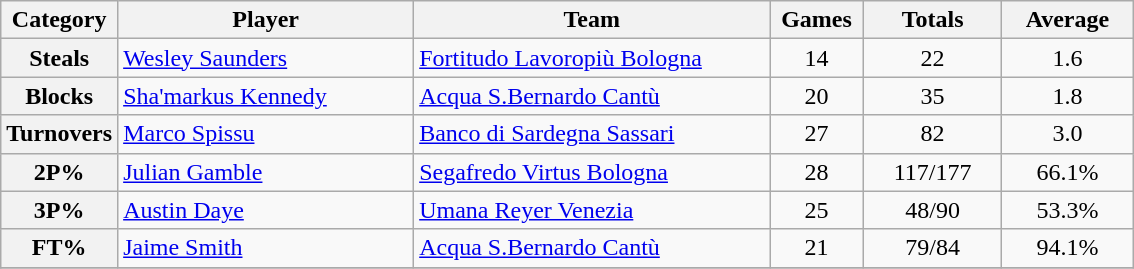<table class="wikitable">
<tr>
<th>Category</th>
<th width=190>Player</th>
<th width=230>Team</th>
<th width=55>Games</th>
<th width=85>Totals</th>
<th width=80>Average</th>
</tr>
<tr>
<th>Steals</th>
<td> <a href='#'>Wesley Saunders</a></td>
<td><a href='#'>Fortitudo Lavoropiù Bologna</a></td>
<td style="text-align: center;">14</td>
<td style="text-align: center;">22</td>
<td style="text-align: center;">1.6</td>
</tr>
<tr>
<th>Blocks</th>
<td> <a href='#'>Sha'markus Kennedy</a></td>
<td><a href='#'>Acqua S.Bernardo Cantù</a></td>
<td style="text-align: center;">20</td>
<td style="text-align: center;">35</td>
<td style="text-align: center;">1.8</td>
</tr>
<tr>
<th>Turnovers</th>
<td> <a href='#'>Marco Spissu</a></td>
<td><a href='#'>Banco di Sardegna Sassari</a></td>
<td style="text-align: center;">27</td>
<td style="text-align: center;">82</td>
<td style="text-align: center;">3.0</td>
</tr>
<tr>
<th>2P%</th>
<td> <a href='#'>Julian Gamble</a></td>
<td><a href='#'>Segafredo Virtus Bologna</a></td>
<td style="text-align: center;">28</td>
<td style="text-align: center;">117/177</td>
<td style="text-align: center;">66.1%</td>
</tr>
<tr>
<th>3P%</th>
<td> <a href='#'>Austin Daye</a></td>
<td><a href='#'>Umana Reyer Venezia</a></td>
<td style="text-align: center;">25</td>
<td style="text-align: center;">48/90</td>
<td style="text-align: center;">53.3%</td>
</tr>
<tr>
<th>FT%</th>
<td> <a href='#'>Jaime Smith</a></td>
<td><a href='#'>Acqua S.Bernardo Cantù</a></td>
<td style="text-align: center;">21</td>
<td style="text-align: center;">79/84</td>
<td style="text-align: center;">94.1%</td>
</tr>
<tr>
</tr>
</table>
